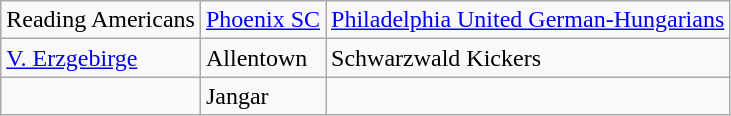<table class="wikitable sortable">
<tr>
<td>Reading Americans</td>
<td><a href='#'>Phoenix SC</a></td>
<td><a href='#'>Philadelphia United German-Hungarians</a></td>
</tr>
<tr>
<td><a href='#'>V. Erzgebirge</a></td>
<td>Allentown</td>
<td>Schwarzwald Kickers</td>
</tr>
<tr>
<td></td>
<td>Jangar</td>
<td></td>
</tr>
</table>
